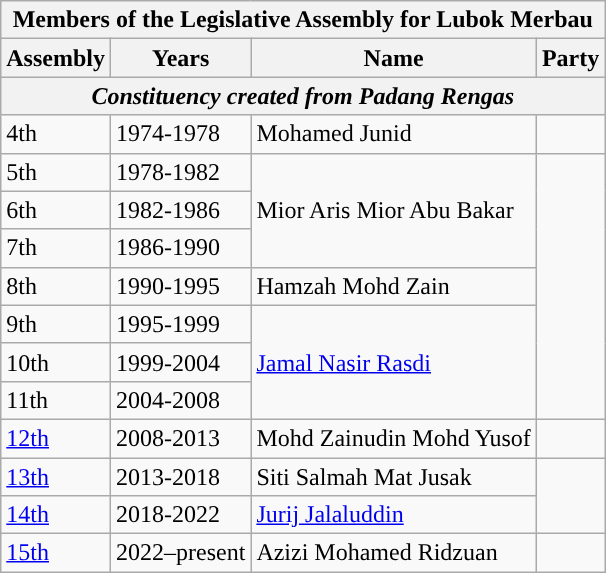<table class="wikitable">
<tr>
<th colspan="4">Members of the Legislative Assembly for Lubok Merbau</th>
</tr>
<tr>
<th>Assembly</th>
<th>Years</th>
<th>Name</th>
<th>Party</th>
</tr>
<tr>
<th colspan="4"><em>Constituency created from Padang Rengas</em></th>
</tr>
<tr>
<td>4th</td>
<td>1974-1978</td>
<td>Mohamed Junid</td>
<td></td>
</tr>
<tr>
<td>5th</td>
<td>1978-1982</td>
<td rowspan="3">Mior Aris Mior Abu Bakar</td>
<td rowspan="7"></td>
</tr>
<tr>
<td>6th</td>
<td>1982-1986</td>
</tr>
<tr>
<td>7th</td>
<td>1986-1990</td>
</tr>
<tr>
<td>8th</td>
<td>1990-1995</td>
<td>Hamzah Mohd Zain</td>
</tr>
<tr>
<td>9th</td>
<td>1995-1999</td>
<td rowspan="3"><a href='#'>Jamal Nasir Rasdi</a></td>
</tr>
<tr>
<td>10th</td>
<td>1999-2004</td>
</tr>
<tr>
<td>11th</td>
<td>2004-2008</td>
</tr>
<tr>
<td><a href='#'>12th</a></td>
<td>2008-2013</td>
<td>Mohd Zainudin Mohd Yusof</td>
<td></td>
</tr>
<tr>
<td><a href='#'>13th</a></td>
<td>2013-2018</td>
<td>Siti Salmah Mat Jusak</td>
<td rowspan="2"></td>
</tr>
<tr>
<td><a href='#'>14th</a></td>
<td>2018-2022</td>
<td><a href='#'>Jurij Jalaluddin</a></td>
</tr>
<tr>
<td><a href='#'>15th</a></td>
<td>2022–present</td>
<td>Azizi Mohamed Ridzuan</td>
<td></td>
</tr>
</table>
